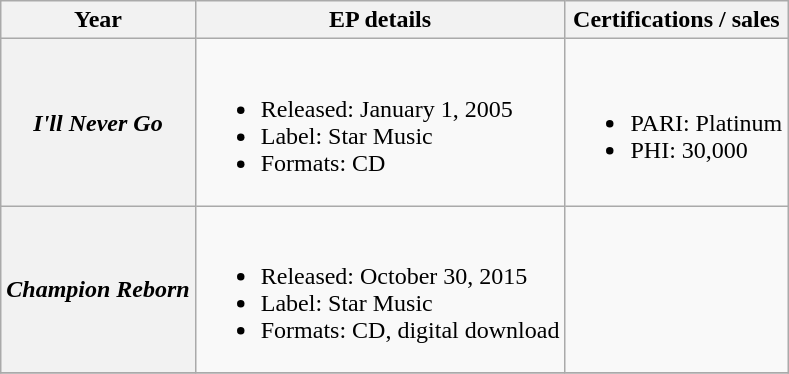<table class="wikitable plainrowheaders">
<tr>
<th>Year</th>
<th>EP details</th>
<th>Certifications / sales</th>
</tr>
<tr>
<th scope="row"><em>I'll Never Go</em></th>
<td><br><ul><li>Released: January 1, 2005</li><li>Label: Star Music</li><li>Formats: CD</li></ul></td>
<td><br><ul><li>PARI: Platinum</li><li>PHI: 30,000</li></ul></td>
</tr>
<tr>
<th scope="row"><em>Champion Reborn</em></th>
<td><br><ul><li>Released: October 30, 2015</li><li>Label: Star Music</li><li>Formats: CD, digital download</li></ul></td>
<td></td>
</tr>
<tr>
</tr>
</table>
